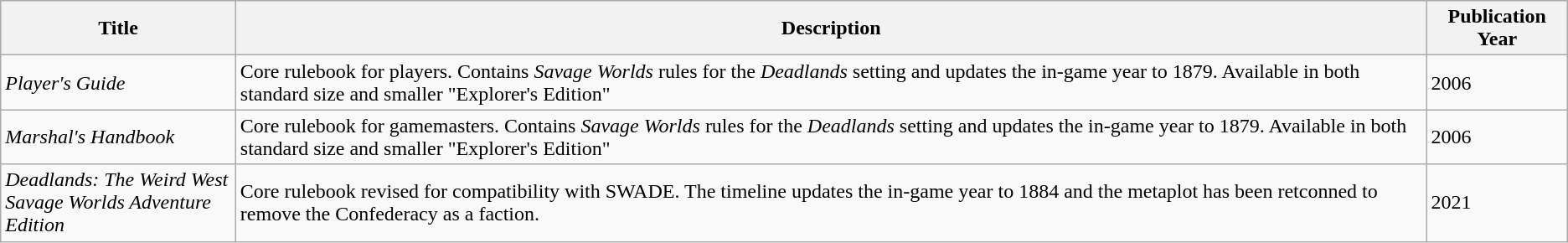<table class="wikitable">
<tr>
<th>Title</th>
<th>Description</th>
<th>Publication Year</th>
</tr>
<tr>
<td><em>Player's Guide</em></td>
<td>Core rulebook for players. Contains <em>Savage Worlds</em> rules for the <em>Deadlands</em> setting and updates the in-game year to 1879. Available in both standard size and smaller "Explorer's Edition"</td>
<td>2006</td>
</tr>
<tr>
<td><em>Marshal's Handbook</em></td>
<td>Core rulebook for gamemasters. Contains <em>Savage Worlds</em> rules for the <em>Deadlands</em> setting and updates the in-game year to 1879. Available in both standard size and smaller "Explorer's Edition"</td>
<td>2006</td>
</tr>
<tr>
<td><em>Deadlands: The Weird West<br>Savage Worlds Adventure Edition</em></td>
<td>Core rulebook revised for compatibility with SWADE. The timeline updates the in-game year to 1884 and the metaplot has been retconned to remove the Confederacy as a faction.</td>
<td>2021</td>
</tr>
</table>
